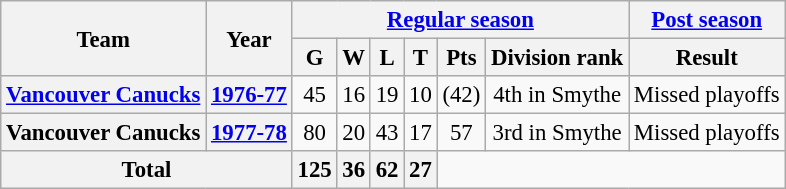<table class="wikitable" style="font-size: 95%; text-align:center;">
<tr>
<th rowspan="2">Team</th>
<th rowspan="2">Year</th>
<th colspan="6"><a href='#'>Regular season</a></th>
<th colspan="1"><a href='#'>Post season</a></th>
</tr>
<tr>
<th>G</th>
<th>W</th>
<th>L</th>
<th>T</th>
<th>Pts</th>
<th>Division rank</th>
<th>Result</th>
</tr>
<tr>
<th><a href='#'>Vancouver Canucks</a></th>
<th><a href='#'>1976-77</a></th>
<td>45</td>
<td>16</td>
<td>19</td>
<td>10</td>
<td>(42)</td>
<td>4th in Smythe</td>
<td>Missed playoffs</td>
</tr>
<tr>
<th>Vancouver Canucks</th>
<th><a href='#'>1977-78</a></th>
<td>80</td>
<td>20</td>
<td>43</td>
<td>17</td>
<td>57</td>
<td>3rd in Smythe</td>
<td>Missed playoffs</td>
</tr>
<tr>
<th colspan="2">Total</th>
<th>125</th>
<th>36</th>
<th>62</th>
<th>27</th>
</tr>
</table>
